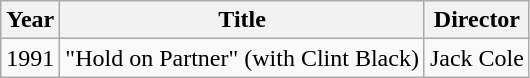<table class="wikitable">
<tr>
<th>Year</th>
<th>Title</th>
<th>Director</th>
</tr>
<tr>
<td>1991</td>
<td>"Hold on Partner" (with Clint Black)</td>
<td>Jack Cole</td>
</tr>
</table>
